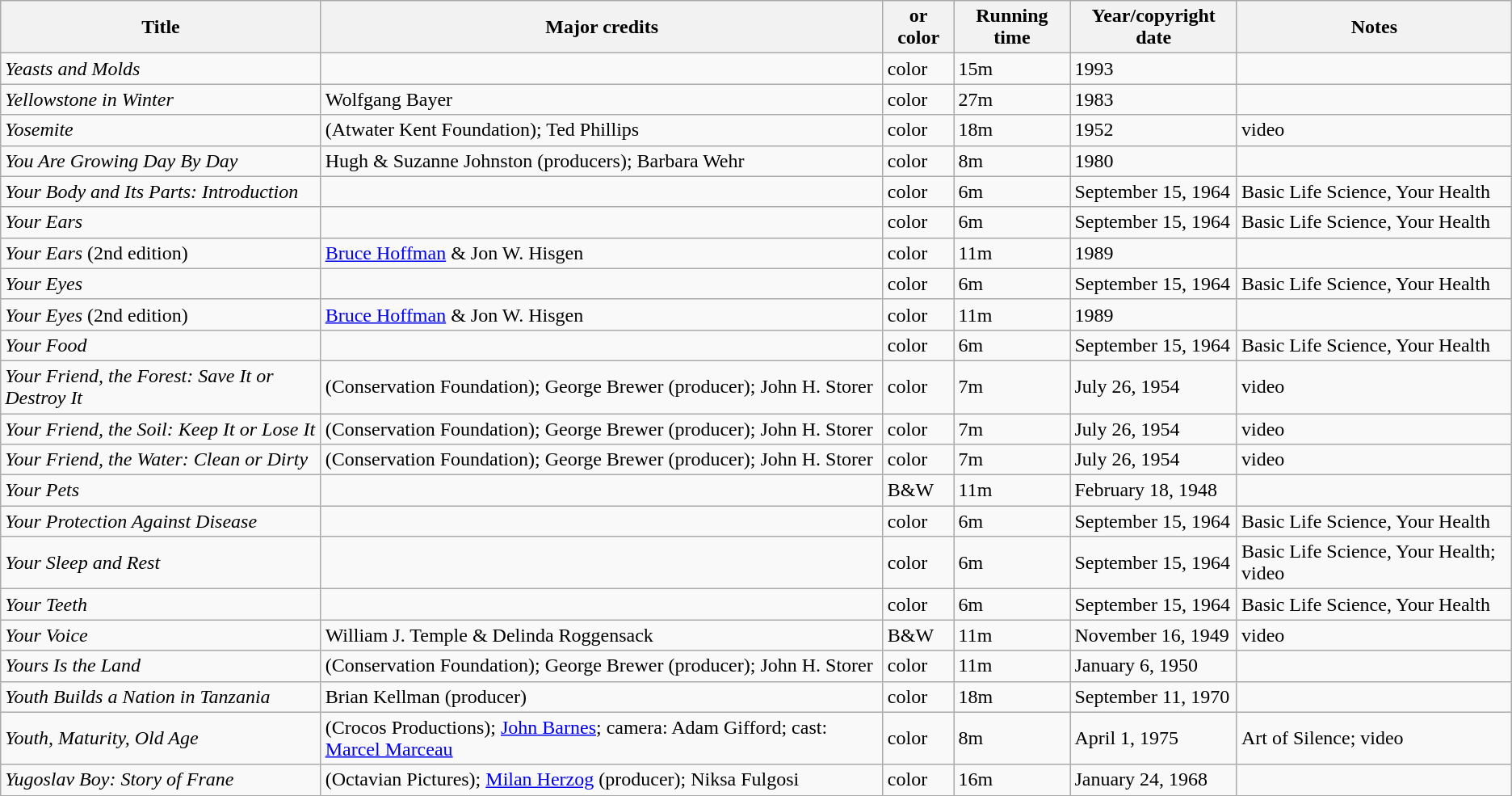<table class="wikitable sortable" border="1">
<tr>
<th>Title</th>
<th>Major credits</th>
<th> or color</th>
<th>Running time</th>
<th>Year/copyright date</th>
<th>Notes</th>
</tr>
<tr>
<td><em> Yeasts and Molds</em></td>
<td></td>
<td>color</td>
<td>15m</td>
<td>1993</td>
<td></td>
</tr>
<tr>
<td><em>Yellowstone in Winter</em></td>
<td>Wolfgang Bayer</td>
<td>color</td>
<td>27m</td>
<td>1983</td>
<td></td>
</tr>
<tr>
<td><em>Yosemite</em></td>
<td>(Atwater Kent Foundation); Ted Phillips</td>
<td>color</td>
<td>18m</td>
<td>1952</td>
<td>video </td>
</tr>
<tr>
<td><em>You Are Growing Day By Day</em></td>
<td>Hugh & Suzanne Johnston (producers); Barbara Wehr</td>
<td>color</td>
<td>8m</td>
<td>1980</td>
<td></td>
</tr>
<tr>
<td><em>Your Body and Its Parts: Introduction</em></td>
<td></td>
<td>color</td>
<td>6m</td>
<td>September 15, 1964</td>
<td>Basic Life Science, Your Health</td>
</tr>
<tr>
<td><em>Your Ears</em></td>
<td></td>
<td>color</td>
<td>6m</td>
<td>September 15, 1964</td>
<td>Basic Life Science, Your Health</td>
</tr>
<tr>
<td><em>Your Ears</em> (2nd edition)</td>
<td><a href='#'>Bruce Hoffman</a> & Jon W. Hisgen</td>
<td>color</td>
<td>11m</td>
<td>1989</td>
<td></td>
</tr>
<tr>
<td><em>Your Eyes</em></td>
<td></td>
<td>color</td>
<td>6m</td>
<td>September 15, 1964</td>
<td>Basic Life Science, Your Health</td>
</tr>
<tr>
<td><em>Your Eyes</em> (2nd edition)</td>
<td><a href='#'>Bruce Hoffman</a> & Jon W. Hisgen</td>
<td>color</td>
<td>11m</td>
<td>1989</td>
<td></td>
</tr>
<tr>
<td><em>Your Food</em></td>
<td></td>
<td>color</td>
<td>6m</td>
<td>September 15, 1964</td>
<td>Basic Life Science, Your Health</td>
</tr>
<tr>
<td><em>Your Friend, the Forest: Save It or Destroy It</em></td>
<td>(Conservation Foundation); George Brewer (producer); John H. Storer</td>
<td>color</td>
<td>7m</td>
<td>July 26, 1954</td>
<td>video </td>
</tr>
<tr>
<td><em>Your Friend, the Soil: Keep It or Lose It</em></td>
<td>(Conservation Foundation); George Brewer (producer); John H. Storer</td>
<td>color</td>
<td>7m</td>
<td>July 26, 1954</td>
<td>video </td>
</tr>
<tr>
<td><em>Your Friend, the Water: Clean or Dirty</em></td>
<td>(Conservation Foundation); George Brewer (producer); John H. Storer</td>
<td>color</td>
<td>7m</td>
<td>July 26, 1954</td>
<td>video </td>
</tr>
<tr>
<td><em>Your Pets</em></td>
<td></td>
<td>B&W</td>
<td>11m</td>
<td>February 18, 1948</td>
<td></td>
</tr>
<tr>
<td><em>Your Protection Against Disease</em></td>
<td></td>
<td>color</td>
<td>6m</td>
<td>September 15, 1964</td>
<td>Basic Life Science, Your Health</td>
</tr>
<tr>
<td><em>Your Sleep and Rest</em></td>
<td></td>
<td>color</td>
<td>6m</td>
<td>September 15, 1964</td>
<td>Basic Life Science, Your Health; video </td>
</tr>
<tr>
<td><em>Your Teeth</em></td>
<td></td>
<td>color</td>
<td>6m</td>
<td>September 15, 1964</td>
<td>Basic Life Science, Your Health</td>
</tr>
<tr>
<td><em>Your Voice</em></td>
<td>William J. Temple & Delinda Roggensack</td>
<td>B&W</td>
<td>11m</td>
<td>November 16, 1949</td>
<td>video </td>
</tr>
<tr>
<td><em>Yours Is the Land</em></td>
<td>(Conservation Foundation); George Brewer (producer); John H. Storer</td>
<td>color</td>
<td>11m</td>
<td>January 6, 1950</td>
<td></td>
</tr>
<tr>
<td><em>Youth Builds a Nation in Tanzania</em></td>
<td>Brian Kellman (producer)</td>
<td>color</td>
<td>18m</td>
<td>September 11, 1970</td>
<td></td>
</tr>
<tr>
<td><em>Youth, Maturity, Old Age</em></td>
<td>(Crocos Productions); <a href='#'>John Barnes</a>; camera: Adam Gifford; cast: <a href='#'>Marcel Marceau</a></td>
<td>color</td>
<td>8m</td>
<td>April 1, 1975</td>
<td>Art of Silence; video </td>
</tr>
<tr>
<td><em>Yugoslav Boy: Story of Frane</em></td>
<td>(Octavian Pictures); <a href='#'>Milan Herzog</a> (producer); Niksa Fulgosi</td>
<td>color</td>
<td>16m</td>
<td>January 24, 1968</td>
<td></td>
</tr>
</table>
